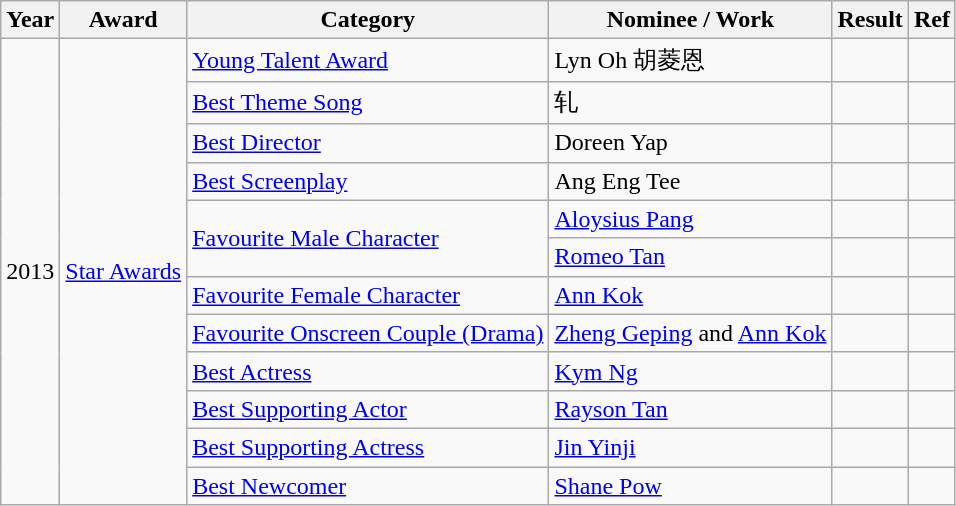<table class="wikitable sortable">
<tr>
<th>Year</th>
<th>Award</th>
<th>Category</th>
<th>Nominee / Work</th>
<th class="unsortable">Result</th>
<th>Ref</th>
</tr>
<tr>
<td rowspan="12">2013</td>
<td rowspan="12"><a href='#'>Star Awards</a></td>
<td><a href='#'>Young Talent Award</a></td>
<td>Lyn Oh 胡菱恩</td>
<td></td>
<td></td>
</tr>
<tr>
<td><a href='#'>Best Theme Song</a></td>
<td>轧 </td>
<td></td>
<td></td>
</tr>
<tr>
<td><a href='#'>Best Director</a></td>
<td>Doreen Yap</td>
<td></td>
<td></td>
</tr>
<tr>
<td><a href='#'>Best Screenplay</a></td>
<td>Ang Eng Tee</td>
<td></td>
<td></td>
</tr>
<tr>
<td rowspan="2"><a href='#'>Favourite Male Character</a></td>
<td><a href='#'>Aloysius Pang</a></td>
<td></td>
<td></td>
</tr>
<tr>
<td><a href='#'>Romeo Tan</a></td>
<td></td>
<td></td>
</tr>
<tr>
<td><a href='#'>Favourite Female Character</a></td>
<td><a href='#'>Ann Kok</a></td>
<td></td>
<td></td>
</tr>
<tr>
<td><a href='#'>Favourite Onscreen Couple (Drama)</a></td>
<td><a href='#'>Zheng Geping</a> and <a href='#'>Ann Kok</a></td>
<td></td>
<td></td>
</tr>
<tr>
<td><a href='#'>Best Actress</a></td>
<td><a href='#'>Kym Ng</a></td>
<td></td>
<td></td>
</tr>
<tr>
<td><a href='#'>Best Supporting Actor</a></td>
<td><a href='#'>Rayson Tan</a></td>
<td></td>
<td></td>
</tr>
<tr>
<td><a href='#'>Best Supporting Actress</a></td>
<td><a href='#'>Jin Yinji</a></td>
<td></td>
<td></td>
</tr>
<tr>
<td><a href='#'>Best Newcomer</a></td>
<td><a href='#'>Shane Pow</a></td>
<td></td>
<td></td>
</tr>
</table>
